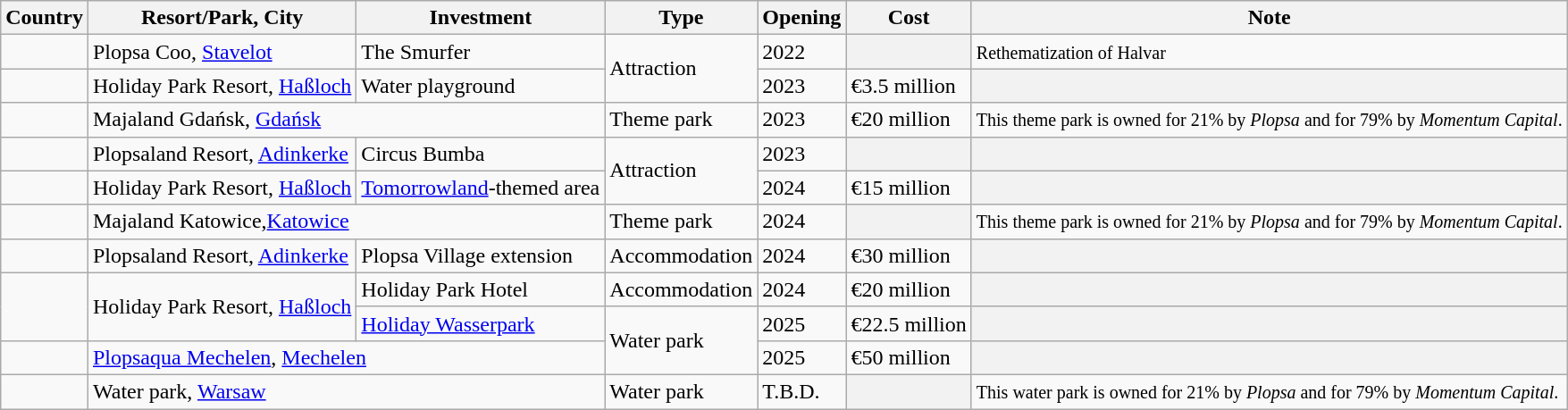<table class="wikitable sortable">
<tr>
<th>Country</th>
<th>Resort/Park, City</th>
<th>Investment</th>
<th>Type</th>
<th>Opening</th>
<th>Cost</th>
<th>Note</th>
</tr>
<tr>
<td></td>
<td>Plopsa Coo, <a href='#'>Stavelot</a></td>
<td>The Smurfer</td>
<td rowspan="2">Attraction</td>
<td>2022</td>
<th></th>
<td><small>Rethematization of Halvar</small></td>
</tr>
<tr>
<td></td>
<td>Holiday Park Resort, <a href='#'>Haßloch</a></td>
<td>Water playground</td>
<td>2023</td>
<td>€3.5 million</td>
<th></th>
</tr>
<tr>
<td></td>
<td colspan="2">Majaland Gdańsk, <a href='#'>Gdańsk</a></td>
<td>Theme park</td>
<td>2023</td>
<td>€20 million</td>
<td><small>This theme park is owned for 21% by <em>Plopsa</em> and for 79% by <em>Momentum Capital</em>.</small></td>
</tr>
<tr>
<td></td>
<td>Plopsaland Resort, <a href='#'>Adinkerke</a></td>
<td>Circus Bumba</td>
<td rowspan="2">Attraction</td>
<td>2023</td>
<th></th>
<th></th>
</tr>
<tr>
<td></td>
<td>Holiday Park Resort, <a href='#'>Haßloch</a></td>
<td><a href='#'>Tomorrowland</a>-themed area</td>
<td>2024</td>
<td>€15 million</td>
<th></th>
</tr>
<tr>
<td></td>
<td colspan="2">Majaland Katowice,<a href='#'>Katowice</a></td>
<td>Theme park</td>
<td>2024</td>
<th></th>
<td><small>This theme park is owned for 21% by <em>Plopsa</em> and for 79% by <em>Momentum Capital</em>.</small></td>
</tr>
<tr>
<td></td>
<td>Plopsaland Resort, <a href='#'>Adinkerke</a></td>
<td>Plopsa Village extension</td>
<td>Accommodation</td>
<td>2024</td>
<td>€30 million</td>
<th></th>
</tr>
<tr>
<td rowspan="2"></td>
<td rowspan="2">Holiday Park Resort, <a href='#'>Haßloch</a></td>
<td>Holiday Park Hotel</td>
<td>Accommodation</td>
<td>2024</td>
<td>€20 million</td>
<th></th>
</tr>
<tr>
<td><a href='#'>Holiday Wasserpark</a></td>
<td rowspan="2">Water park</td>
<td>2025</td>
<td>€22.5 million</td>
<th></th>
</tr>
<tr>
<td></td>
<td colspan="2"><a href='#'>Plopsaqua Mechelen</a>, <a href='#'>Mechelen</a></td>
<td>2025</td>
<td>€50 million</td>
<th></th>
</tr>
<tr>
<td></td>
<td colspan="2">Water park, <a href='#'>Warsaw</a></td>
<td>Water park</td>
<td>T.B.D.</td>
<th></th>
<td><small>This water park is owned for 21% by <em>Plopsa</em> and for 79% by <em>Momentum Capital</em>.</small></td>
</tr>
</table>
